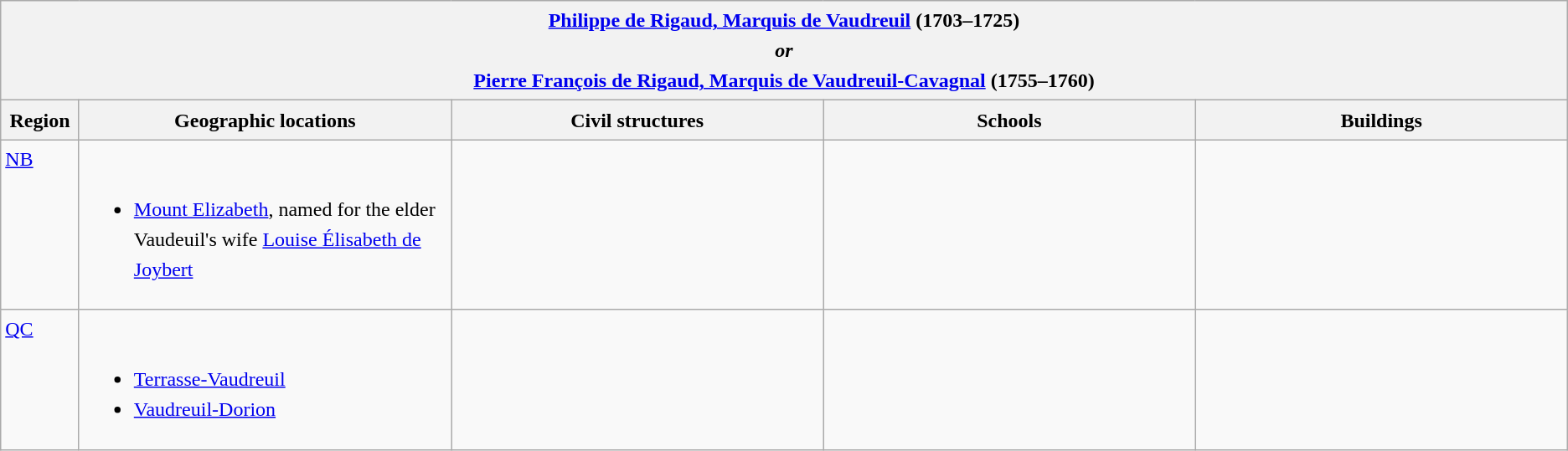<table class="wikitable" style="font-size:1.00em; line-height:1.5em;">
<tr>
<th colspan="5">  <a href='#'>Philippe de Rigaud, Marquis de Vaudreuil</a> (1703–1725)<br><em>or</em><br><a href='#'>Pierre François de Rigaud, Marquis de Vaudreuil-Cavagnal</a> (1755–1760)</th>
</tr>
<tr>
<th width="5%">Region</th>
<th width="23.75%">Geographic locations</th>
<th width="23.75%">Civil structures</th>
<th width="23.75%">Schools</th>
<th width="23.75%">Buildings</th>
</tr>
<tr>
<td align=left valign=top> <a href='#'>NB</a></td>
<td align=left valign=top><br><ul><li><a href='#'>Mount Elizabeth</a>, named for the elder Vaudeuil's wife <a href='#'>Louise Élisabeth de Joybert</a></li></ul></td>
<td></td>
<td></td>
<td></td>
</tr>
<tr>
<td align=left valign=top> <a href='#'>QC</a></td>
<td align=left valign=top><br><ul><li><a href='#'>Terrasse-Vaudreuil</a></li><li><a href='#'>Vaudreuil-Dorion</a></li></ul></td>
<td></td>
<td></td>
<td></td>
</tr>
</table>
